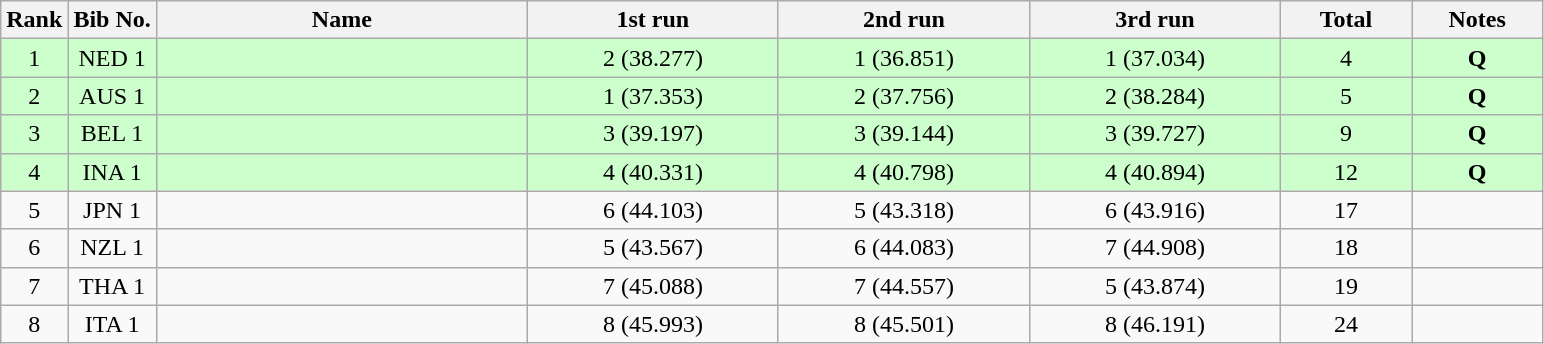<table class="wikitable" style="text-align:center;">
<tr>
<th>Rank</th>
<th>Bib No.</th>
<th style="width:15em">Name</th>
<th style="width:10em">1st run</th>
<th style="width:10em">2nd run</th>
<th style="width:10em">3rd run</th>
<th style="width:5em">Total</th>
<th style="width:5em">Notes</th>
</tr>
<tr bgcolor=ccffcc>
<td>1</td>
<td>NED 1</td>
<td align=left></td>
<td>2 (38.277)</td>
<td>1 (36.851)</td>
<td>1 (37.034)</td>
<td>4</td>
<td><strong>Q</strong></td>
</tr>
<tr bgcolor=ccffcc>
<td>2</td>
<td>AUS 1</td>
<td align=left></td>
<td>1 (37.353)</td>
<td>2 (37.756)</td>
<td>2 (38.284)</td>
<td>5</td>
<td><strong>Q</strong></td>
</tr>
<tr bgcolor=ccffcc>
<td>3</td>
<td>BEL 1</td>
<td align=left></td>
<td>3 (39.197)</td>
<td>3 (39.144)</td>
<td>3 (39.727)</td>
<td>9</td>
<td><strong>Q</strong></td>
</tr>
<tr bgcolor=ccffcc>
<td>4</td>
<td>INA 1</td>
<td align=left></td>
<td>4 (40.331)</td>
<td>4 (40.798)</td>
<td>4 (40.894)</td>
<td>12</td>
<td><strong>Q</strong></td>
</tr>
<tr>
<td>5</td>
<td>JPN 1</td>
<td align=left></td>
<td>6 (44.103)</td>
<td>5 (43.318)</td>
<td>6 (43.916)</td>
<td>17</td>
<td></td>
</tr>
<tr>
<td>6</td>
<td>NZL 1</td>
<td align=left></td>
<td>5 (43.567)</td>
<td>6 (44.083)</td>
<td>7 (44.908)</td>
<td>18</td>
<td></td>
</tr>
<tr>
<td>7</td>
<td>THA 1</td>
<td align=left></td>
<td>7 (45.088)</td>
<td>7 (44.557)</td>
<td>5 (43.874)</td>
<td>19</td>
<td></td>
</tr>
<tr>
<td>8</td>
<td>ITA 1</td>
<td align=left></td>
<td>8 (45.993)</td>
<td>8 (45.501)</td>
<td>8 (46.191)</td>
<td>24</td>
<td></td>
</tr>
</table>
